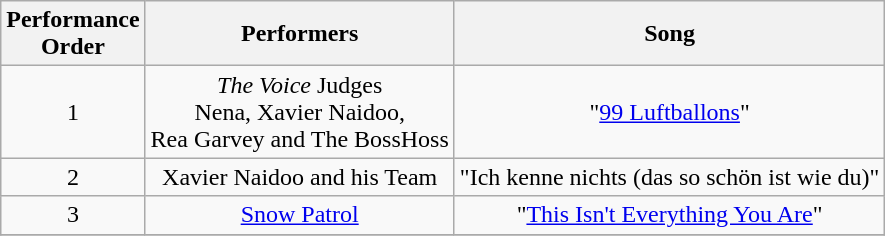<table class="wikitable sortable" style="text-align: center; width: auto;">
<tr>
<th>Performance <br>Order</th>
<th>Performers</th>
<th>Song</th>
</tr>
<tr>
<td>1</td>
<td><em>The Voice</em> Judges <br>Nena, Xavier Naidoo, <br> Rea Garvey and The BossHoss</td>
<td>"<a href='#'>99 Luftballons</a>"</td>
</tr>
<tr>
<td>2</td>
<td>Xavier Naidoo and his Team</td>
<td>"Ich kenne nichts (das so schön ist wie du)"</td>
</tr>
<tr>
<td>3</td>
<td><a href='#'>Snow Patrol</a></td>
<td>"<a href='#'>This Isn't Everything You Are</a>"</td>
</tr>
<tr>
</tr>
</table>
